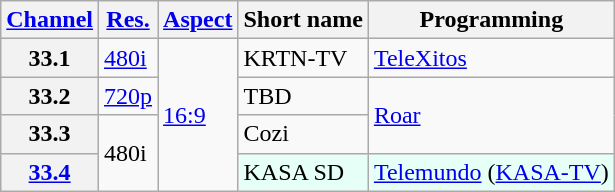<table class="wikitable">
<tr>
<th scope = "col"><a href='#'>Channel</a></th>
<th scope = "col"><a href='#'>Res.</a></th>
<th scope = "col"><a href='#'>Aspect</a></th>
<th scope = "col">Short name</th>
<th scope = "col">Programming</th>
</tr>
<tr>
<th scope = "row">33.1</th>
<td><a href='#'>480i</a></td>
<td rowspan="4"><a href='#'>16:9</a></td>
<td>KRTN-TV</td>
<td><a href='#'>TeleXitos</a></td>
</tr>
<tr>
<th scope = "row">33.2</th>
<td><a href='#'>720p</a></td>
<td>TBD</td>
<td rowspan=2><a href='#'>Roar</a></td>
</tr>
<tr>
<th scope = "row">33.3</th>
<td rowspan="2">480i</td>
<td>Cozi</td>
</tr>
<tr style="background-color: #E6FFF7;">
<th scope = "row"><a href='#'>33.4</a></th>
<td>KASA SD</td>
<td><a href='#'>Telemundo</a> (<a href='#'>KASA-TV</a>)</td>
</tr>
</table>
